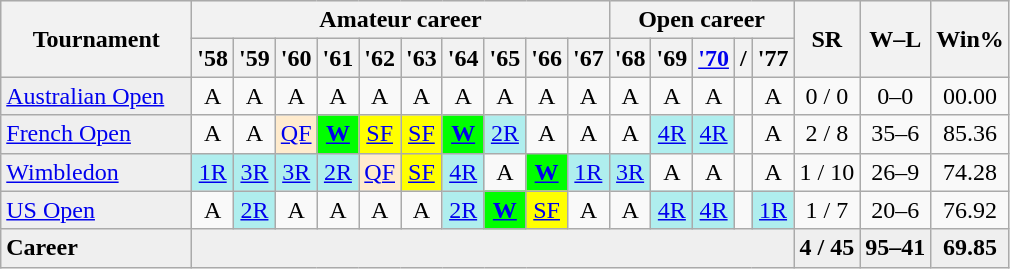<table class=wikitable style=text-align:center>
<tr bgcolor=#efefef>
<th colspan=1 rowspan=2 width=120>Tournament</th>
<th colspan=10>Amateur career</th>
<th colspan="5">Open career</th>
<th rowspan=2>SR</th>
<th rowspan=2>W–L</th>
<th rowspan=2>Win%</th>
</tr>
<tr>
<th>'58</th>
<th>'59</th>
<th>'60</th>
<th>'61</th>
<th>'62</th>
<th>'63</th>
<th>'64</th>
<th>'65</th>
<th>'66</th>
<th>'67</th>
<th>'68</th>
<th>'69</th>
<th><a href='#'>'70</a></th>
<th>/</th>
<th>'77</th>
</tr>
<tr>
<td bgcolor=#efefef align=left><a href='#'>Australian Open</a></td>
<td>A</td>
<td>A</td>
<td>A</td>
<td>A</td>
<td>A</td>
<td>A</td>
<td>A</td>
<td>A</td>
<td>A</td>
<td>A</td>
<td>A</td>
<td>A</td>
<td>A</td>
<td></td>
<td>A</td>
<td>0 / 0</td>
<td>0–0</td>
<td>00.00</td>
</tr>
<tr>
<td bgcolor=#efefef align=left><a href='#'>French Open</a></td>
<td>A</td>
<td>A</td>
<td bgcolor=#ffebcd><a href='#'>QF</a></td>
<td bgcolor=#00ff00><a href='#'><strong>W</strong></a></td>
<td bgcolor=yellow><a href='#'>SF</a></td>
<td bgcolor=yellow><a href='#'>SF</a></td>
<td bgcolor=#00ff00><a href='#'><strong>W</strong></a></td>
<td bgcolor=#afeeee><a href='#'>2R</a></td>
<td>A</td>
<td>A</td>
<td>A</td>
<td bgcolor=#afeeee><a href='#'>4R</a></td>
<td bgcolor=#afeeee><a href='#'>4R</a></td>
<td></td>
<td>A</td>
<td>2 / 8</td>
<td>35–6</td>
<td>85.36</td>
</tr>
<tr>
<td bgcolor=#efefef align=left><a href='#'>Wimbledon</a></td>
<td bgcolor=#afeeee><a href='#'>1R</a></td>
<td bgcolor=#afeeee><a href='#'>3R</a></td>
<td bgcolor=#afeeee><a href='#'>3R</a></td>
<td bgcolor=#afeeee><a href='#'>2R</a></td>
<td bgcolor=#ffebcd><a href='#'>QF</a></td>
<td bgcolor=yellow><a href='#'>SF</a></td>
<td bgcolor=#afeeee><a href='#'>4R</a></td>
<td>A</td>
<td bgcolor=#00ff00><a href='#'><strong>W</strong></a></td>
<td bgcolor=#afeeee><a href='#'>1R</a></td>
<td bgcolor=#afeeee><a href='#'>3R</a></td>
<td>A</td>
<td>A</td>
<td></td>
<td>A</td>
<td>1 / 10</td>
<td>26–9</td>
<td>74.28</td>
</tr>
<tr>
<td bgcolor=#efefef align=left><a href='#'>US Open</a></td>
<td>A</td>
<td bgcolor=#afeeee><a href='#'>2R</a></td>
<td>A</td>
<td>A</td>
<td>A</td>
<td>A</td>
<td bgcolor=#afeeee><a href='#'>2R</a></td>
<td bgcolor=#00ff00><a href='#'><strong>W</strong></a></td>
<td bgcolor=yellow><a href='#'>SF</a></td>
<td>A</td>
<td>A</td>
<td bgcolor=#afeeee><a href='#'>4R</a></td>
<td bgcolor=#afeeee><a href='#'>4R</a></td>
<td></td>
<td bgcolor=#afeeee><a href='#'>1R</a></td>
<td>1 / 7</td>
<td>20–6</td>
<td>76.92</td>
</tr>
<tr style="font-weight:bold;background:#efefef;">
<td align=left>Career</td>
<td colspan="15" align="left"></td>
<td>4 / 45</td>
<td>95–41</td>
<td>69.85</td>
</tr>
</table>
